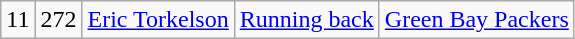<table class="wikitable" style="text-align:center">
<tr>
<td>11</td>
<td>272</td>
<td><a href='#'>Eric Torkelson</a></td>
<td><a href='#'>Running back</a></td>
<td><a href='#'>Green Bay Packers</a></td>
</tr>
</table>
